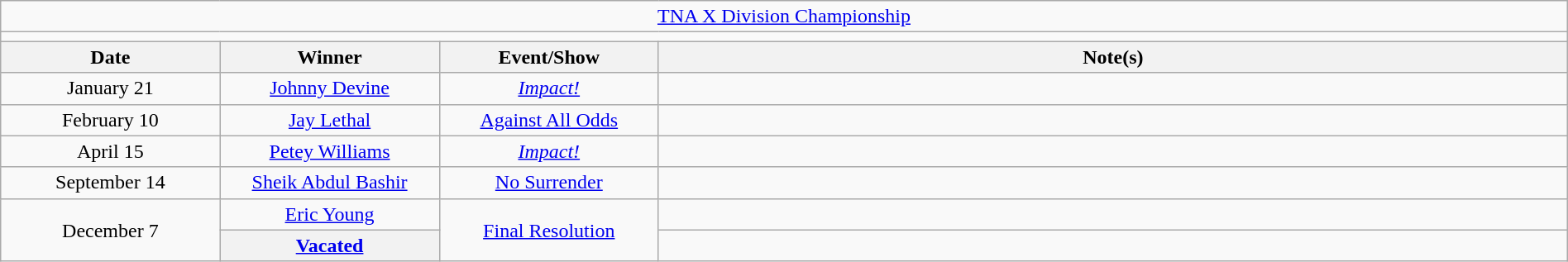<table class="wikitable" style="text-align:center; width:100%;">
<tr>
<td colspan="5"><a href='#'>TNA X Division Championship</a></td>
</tr>
<tr>
<td colspan="5"><strong></strong></td>
</tr>
<tr>
<th width="14%">Date</th>
<th width="14%">Winner</th>
<th width="14%">Event/Show</th>
<th width="58%">Note(s)</th>
</tr>
<tr>
<td>January 21</td>
<td><a href='#'>Johnny Devine</a></td>
<td><em><a href='#'>Impact!</a></em></td>
<td></td>
</tr>
<tr>
<td>February 10</td>
<td><a href='#'>Jay Lethal</a></td>
<td><a href='#'>Against All Odds</a></td>
<td></td>
</tr>
<tr>
<td>April 15</td>
<td><a href='#'>Petey Williams</a></td>
<td><em><a href='#'>Impact!</a></em></td>
<td></td>
</tr>
<tr>
<td>September 14</td>
<td><a href='#'>Sheik Abdul Bashir</a></td>
<td><a href='#'>No Surrender</a></td>
<td></td>
</tr>
<tr>
<td rowspan=2>December 7</td>
<td><a href='#'>Eric Young</a></td>
<td rowspan=2><a href='#'>Final Resolution</a></td>
<td></td>
</tr>
<tr>
<th><a href='#'>Vacated</a></th>
<td></td>
</tr>
</table>
